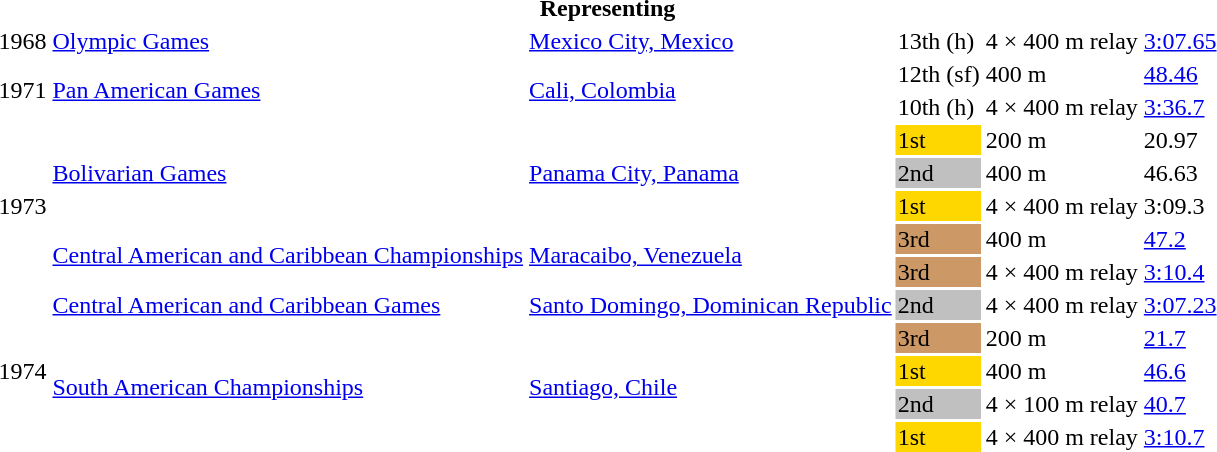<table>
<tr>
<th colspan="6">Representing </th>
</tr>
<tr>
<td>1968</td>
<td><a href='#'>Olympic Games</a></td>
<td><a href='#'>Mexico City, Mexico</a></td>
<td>13th (h)</td>
<td>4 × 400 m relay</td>
<td><a href='#'>3:07.65</a></td>
</tr>
<tr>
<td rowspan=2>1971</td>
<td rowspan=2><a href='#'>Pan American Games</a></td>
<td rowspan=2><a href='#'>Cali, Colombia</a></td>
<td>12th (sf)</td>
<td>400 m</td>
<td><a href='#'>48.46</a></td>
</tr>
<tr>
<td>10th (h)</td>
<td>4 × 400 m relay</td>
<td><a href='#'>3:36.7</a></td>
</tr>
<tr>
<td rowspan=5>1973</td>
<td rowspan=3><a href='#'>Bolivarian Games</a></td>
<td rowspan=3><a href='#'>Panama City, Panama</a></td>
<td bgcolor=gold>1st</td>
<td>200 m</td>
<td>20.97</td>
</tr>
<tr>
<td bgcolor=silver>2nd</td>
<td>400 m</td>
<td>46.63</td>
</tr>
<tr>
<td bgcolor=gold>1st</td>
<td>4 × 400 m relay</td>
<td>3:09.3</td>
</tr>
<tr>
<td rowspan=2><a href='#'>Central American and Caribbean Championships</a></td>
<td rowspan=2><a href='#'>Maracaibo, Venezuela</a></td>
<td bgcolor=cc9966>3rd</td>
<td>400 m</td>
<td><a href='#'>47.2</a></td>
</tr>
<tr>
<td bgcolor=cc9966>3rd</td>
<td>4 × 400 m relay</td>
<td><a href='#'>3:10.4</a></td>
</tr>
<tr>
<td rowspan=5>1974</td>
<td><a href='#'>Central American and Caribbean Games</a></td>
<td><a href='#'>Santo Domingo, Dominican Republic</a></td>
<td bgcolor=silver>2nd</td>
<td>4 × 400 m relay</td>
<td><a href='#'>3:07.23</a></td>
</tr>
<tr>
<td rowspan=4><a href='#'>South American Championships</a></td>
<td rowspan=4><a href='#'>Santiago, Chile</a></td>
<td bgcolor=cc9966>3rd</td>
<td>200 m</td>
<td><a href='#'>21.7</a></td>
</tr>
<tr>
<td bgcolor=gold>1st</td>
<td>400 m</td>
<td><a href='#'>46.6</a></td>
</tr>
<tr>
<td bgcolor=silver>2nd</td>
<td>4 × 100 m relay</td>
<td><a href='#'>40.7</a></td>
</tr>
<tr>
<td bgcolor=gold>1st</td>
<td>4 × 400 m relay</td>
<td><a href='#'>3:10.7</a></td>
</tr>
</table>
